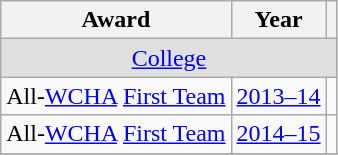<table class="wikitable">
<tr>
<th>Award</th>
<th>Year</th>
<th></th>
</tr>
<tr ALIGN="center" bgcolor="#e0e0e0">
<td colspan="3"><a href='#'>College</a></td>
</tr>
<tr>
<td>All-<a href='#'>WCHA</a> <a href='#'>First Team</a></td>
<td><a href='#'>2013–14</a></td>
<td></td>
</tr>
<tr>
<td>All-<a href='#'>WCHA</a> <a href='#'>First Team</a></td>
<td><a href='#'>2014–15</a></td>
<td></td>
</tr>
<tr>
</tr>
</table>
